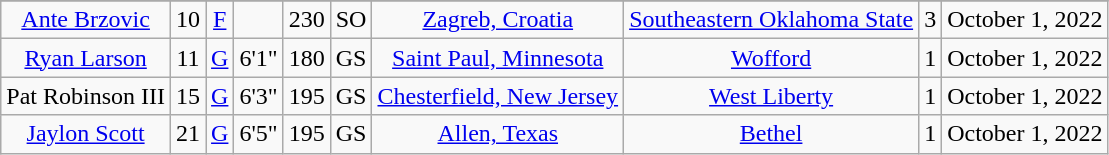<table class="wikitable sortable" style="text-align: center">
<tr align="center">
</tr>
<tr>
<td><a href='#'>Ante Brzovic</a></td>
<td>10</td>
<td><a href='#'>F</a></td>
<td></td>
<td>230</td>
<td>SO</td>
<td><a href='#'>Zagreb, Croatia</a></td>
<td><a href='#'>Southeastern Oklahoma State</a></td>
<td>3</td>
<td>October 1, 2022</td>
</tr>
<tr>
<td><a href='#'>Ryan Larson</a></td>
<td>11</td>
<td><a href='#'>G</a></td>
<td>6'1"</td>
<td>180</td>
<td>GS</td>
<td><a href='#'>Saint Paul, Minnesota</a></td>
<td><a href='#'>Wofford</a></td>
<td>1</td>
<td>October 1, 2022</td>
</tr>
<tr>
<td>Pat Robinson III</td>
<td>15</td>
<td><a href='#'>G</a></td>
<td>6'3"</td>
<td>195</td>
<td>GS</td>
<td><a href='#'>Chesterfield, New Jersey</a></td>
<td><a href='#'>West Liberty</a></td>
<td>1</td>
<td>October 1, 2022</td>
</tr>
<tr>
<td><a href='#'>Jaylon Scott</a></td>
<td>21</td>
<td><a href='#'>G</a></td>
<td>6'5"</td>
<td>195</td>
<td>GS</td>
<td><a href='#'>Allen, Texas</a></td>
<td><a href='#'>Bethel</a></td>
<td>1</td>
<td>October 1, 2022</td>
</tr>
</table>
